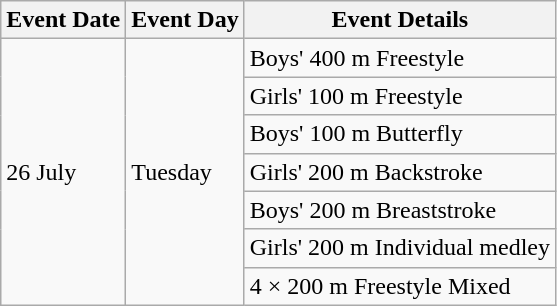<table class="wikitable">
<tr>
<th>Event Date</th>
<th>Event Day</th>
<th>Event Details</th>
</tr>
<tr>
<td rowspan=7>26 July</td>
<td rowspan=7>Tuesday</td>
<td>Boys' 400 m Freestyle</td>
</tr>
<tr>
<td>Girls' 100 m Freestyle</td>
</tr>
<tr>
<td>Boys' 100 m Butterfly</td>
</tr>
<tr>
<td>Girls' 200 m Backstroke</td>
</tr>
<tr>
<td>Boys' 200 m Breaststroke</td>
</tr>
<tr>
<td>Girls' 200 m Individual medley</td>
</tr>
<tr>
<td>4 × 200 m Freestyle Mixed</td>
</tr>
</table>
